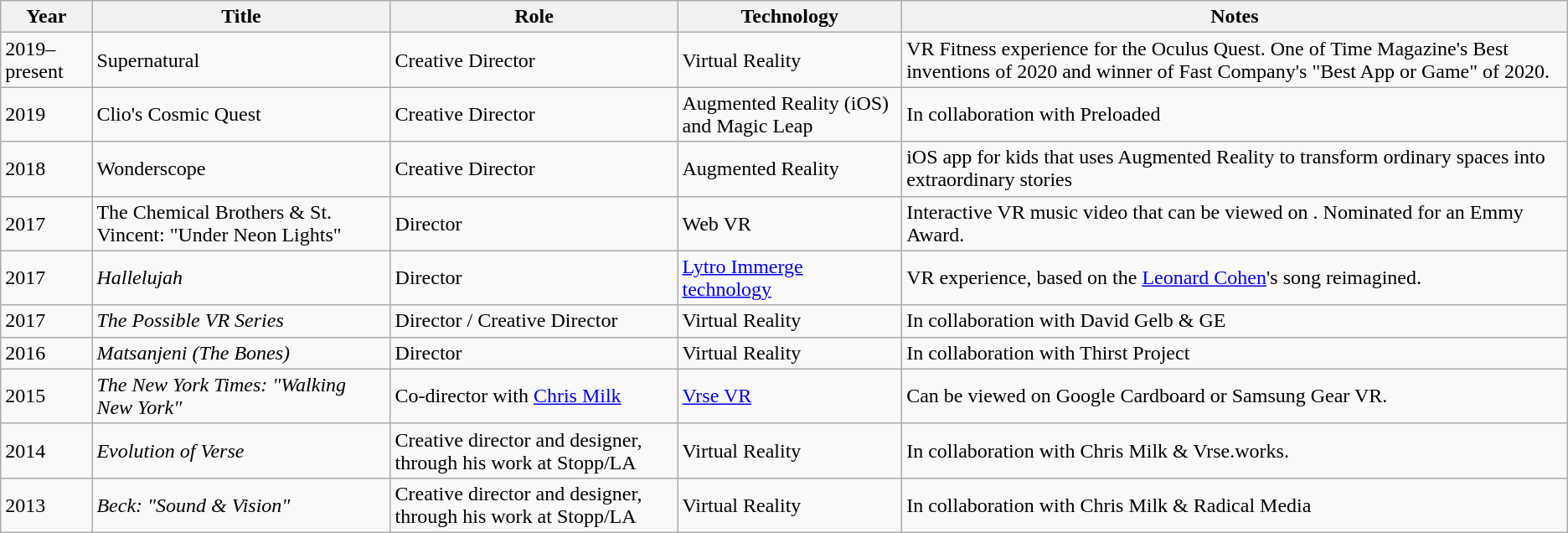<table class="wikitable">
<tr>
<th>Year</th>
<th>Title</th>
<th>Role</th>
<th>Technology</th>
<th>Notes</th>
</tr>
<tr>
<td>2019–present</td>
<td>Supernatural</td>
<td>Creative Director</td>
<td>Virtual Reality</td>
<td>VR Fitness experience for the Oculus Quest. One of Time Magazine's Best inventions of 2020 and winner of Fast Company's "Best App or Game" of 2020.</td>
</tr>
<tr>
<td>2019</td>
<td>Clio's Cosmic Quest</td>
<td>Creative Director</td>
<td>Augmented Reality (iOS) and Magic Leap</td>
<td>In collaboration with Preloaded</td>
</tr>
<tr>
<td>2018</td>
<td>Wonderscope</td>
<td>Creative Director</td>
<td>Augmented Reality</td>
<td>iOS app for kids that uses Augmented Reality to transform ordinary spaces into extraordinary stories</td>
</tr>
<tr>
<td>2017</td>
<td>The Chemical Brothers & St. Vincent: "Under Neon Lights"</td>
<td>Director</td>
<td>Web VR</td>
<td>Interactive VR music video that can be viewed on . Nominated for an Emmy Award.</td>
</tr>
<tr>
<td>2017</td>
<td><em>Hallelujah</em></td>
<td>Director</td>
<td><a href='#'>Lytro Immerge technology</a></td>
<td>VR experience, based on the <a href='#'>Leonard Cohen</a>'s song reimagined.</td>
</tr>
<tr>
<td>2017</td>
<td><em>The Possible VR Series</em></td>
<td>Director / Creative Director</td>
<td>Virtual Reality</td>
<td>In collaboration with David Gelb & GE</td>
</tr>
<tr>
<td>2016</td>
<td><em>Matsanjeni (The Bones)</em></td>
<td>Director</td>
<td>Virtual Reality</td>
<td>In collaboration with Thirst Project</td>
</tr>
<tr>
<td>2015</td>
<td><em>The New York Times: "Walking New York"</em></td>
<td>Co-director with <a href='#'>Chris Milk</a></td>
<td><a href='#'>Vrse VR</a></td>
<td>Can be viewed on Google Cardboard or Samsung Gear VR.</td>
</tr>
<tr>
<td>2014</td>
<td><em>Evolution of Verse</em></td>
<td>Creative director and designer, through his work at Stopp/LA</td>
<td>Virtual Reality</td>
<td>In collaboration with Chris Milk & Vrse.works.</td>
</tr>
<tr>
<td>2013</td>
<td><em>Beck: "Sound & Vision"</em></td>
<td>Creative director and designer, through his work at Stopp/LA</td>
<td>Virtual Reality</td>
<td>In collaboration with Chris Milk & Radical Media</td>
</tr>
</table>
